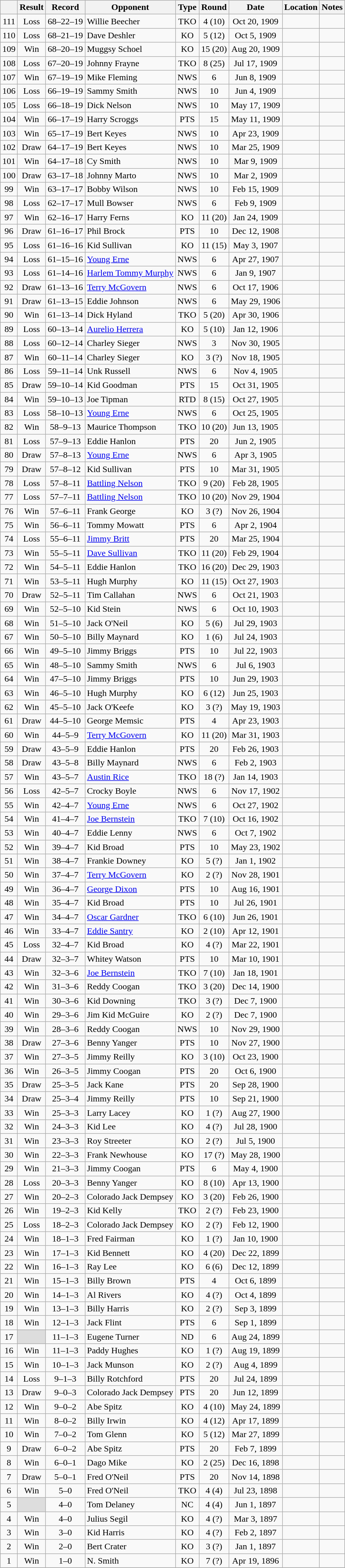<table class="wikitable mw-collapsible" style="text-align:center">
<tr>
<th></th>
<th>Result</th>
<th>Record</th>
<th>Opponent</th>
<th>Type</th>
<th>Round</th>
<th>Date</th>
<th>Location</th>
<th>Notes</th>
</tr>
<tr>
<td>111</td>
<td>Loss</td>
<td>68–22–19 </td>
<td align=left>Willie Beecher</td>
<td>TKO</td>
<td>4 (10)</td>
<td>Oct 20, 1909</td>
<td style="text-align:left;"></td>
<td></td>
</tr>
<tr>
<td>110</td>
<td>Loss</td>
<td>68–21–19 </td>
<td align=left>Dave Deshler</td>
<td>KO</td>
<td>5 (12)</td>
<td>Oct 5, 1909</td>
<td style="text-align:left;"></td>
<td></td>
</tr>
<tr>
<td>109</td>
<td>Win</td>
<td>68–20–19 </td>
<td align=left>Muggsy Schoel</td>
<td>KO</td>
<td>15 (20)</td>
<td>Aug 20, 1909</td>
<td style="text-align:left;"></td>
<td></td>
</tr>
<tr>
<td>108</td>
<td>Loss</td>
<td>67–20–19 </td>
<td align=left>Johnny Frayne</td>
<td>TKO</td>
<td>8 (25)</td>
<td>Jul 17, 1909</td>
<td style="text-align:left;"></td>
<td></td>
</tr>
<tr>
<td>107</td>
<td>Win</td>
<td>67–19–19 </td>
<td align=left>Mike Fleming</td>
<td>NWS</td>
<td>6</td>
<td>Jun 8, 1909</td>
<td style="text-align:left;"></td>
<td></td>
</tr>
<tr>
<td>106</td>
<td>Loss</td>
<td>66–19–19 </td>
<td align=left>Sammy Smith</td>
<td>NWS</td>
<td>10</td>
<td>Jun 4, 1909</td>
<td style="text-align:left;"></td>
<td></td>
</tr>
<tr>
<td>105</td>
<td>Loss</td>
<td>66–18–19 </td>
<td align=left>Dick Nelson</td>
<td>NWS</td>
<td>10</td>
<td>May 17, 1909</td>
<td style="text-align:left;"></td>
<td></td>
</tr>
<tr>
<td>104</td>
<td>Win</td>
<td>66–17–19 </td>
<td align=left>Harry Scroggs</td>
<td>PTS</td>
<td>15</td>
<td>May 11, 1909</td>
<td style="text-align:left;"></td>
<td></td>
</tr>
<tr>
<td>103</td>
<td>Win</td>
<td>65–17–19 </td>
<td align=left>Bert Keyes</td>
<td>NWS</td>
<td>10</td>
<td>Apr 23, 1909</td>
<td style="text-align:left;"></td>
<td></td>
</tr>
<tr>
<td>102</td>
<td>Draw</td>
<td>64–17–19 </td>
<td align=left>Bert Keyes</td>
<td>NWS</td>
<td>10</td>
<td>Mar 25, 1909</td>
<td style="text-align:left;"></td>
<td></td>
</tr>
<tr>
<td>101</td>
<td>Win</td>
<td>64–17–18 </td>
<td align=left>Cy Smith</td>
<td>NWS</td>
<td>10</td>
<td>Mar 9, 1909</td>
<td style="text-align:left;"></td>
<td></td>
</tr>
<tr>
<td>100</td>
<td>Draw</td>
<td>63–17–18 </td>
<td align=left>Johnny Marto</td>
<td>NWS</td>
<td>10</td>
<td>Mar 2, 1909</td>
<td style="text-align:left;"></td>
<td></td>
</tr>
<tr>
<td>99</td>
<td>Win</td>
<td>63–17–17 </td>
<td align=left>Bobby Wilson</td>
<td>NWS</td>
<td>10</td>
<td>Feb 15, 1909</td>
<td style="text-align:left;"></td>
<td></td>
</tr>
<tr>
<td>98</td>
<td>Loss</td>
<td>62–17–17 </td>
<td align=left>Mull Bowser</td>
<td>NWS</td>
<td>6</td>
<td>Feb 9, 1909</td>
<td style="text-align:left;"></td>
<td></td>
</tr>
<tr>
<td>97</td>
<td>Win</td>
<td>62–16–17 </td>
<td align=left>Harry Ferns</td>
<td>KO</td>
<td>11 (20)</td>
<td>Jan 24, 1909</td>
<td style="text-align:left;"></td>
<td></td>
</tr>
<tr>
<td>96</td>
<td>Draw</td>
<td>61–16–17 </td>
<td align=left>Phil Brock</td>
<td>PTS</td>
<td>10</td>
<td>Dec 12, 1908</td>
<td style="text-align:left;"></td>
<td></td>
</tr>
<tr>
<td>95</td>
<td>Loss</td>
<td>61–16–16 </td>
<td align=left>Kid Sullivan</td>
<td>KO</td>
<td>11 (15)</td>
<td>May 3, 1907</td>
<td style="text-align:left;"></td>
<td></td>
</tr>
<tr>
<td>94</td>
<td>Loss</td>
<td>61–15–16 </td>
<td align=left><a href='#'>Young Erne</a></td>
<td>NWS</td>
<td>6</td>
<td>Apr 27, 1907</td>
<td style="text-align:left;"></td>
<td></td>
</tr>
<tr>
<td>93</td>
<td>Loss</td>
<td>61–14–16 </td>
<td align=left><a href='#'>Harlem Tommy Murphy</a></td>
<td>NWS</td>
<td>6</td>
<td>Jan 9, 1907</td>
<td style="text-align:left;"></td>
<td></td>
</tr>
<tr>
<td>92</td>
<td>Draw</td>
<td>61–13–16 </td>
<td align=left><a href='#'>Terry McGovern</a></td>
<td>NWS</td>
<td>6</td>
<td>Oct 17, 1906</td>
<td style="text-align:left;"></td>
<td></td>
</tr>
<tr>
<td>91</td>
<td>Draw</td>
<td>61–13–15 </td>
<td align=left>Eddie Johnson</td>
<td>NWS</td>
<td>6</td>
<td>May 29, 1906</td>
<td style="text-align:left;"></td>
<td></td>
</tr>
<tr>
<td>90</td>
<td>Win</td>
<td>61–13–14 </td>
<td align=left>Dick Hyland</td>
<td>TKO</td>
<td>5 (20)</td>
<td>Apr 30, 1906</td>
<td style="text-align:left;"></td>
<td></td>
</tr>
<tr>
<td>89</td>
<td>Loss</td>
<td>60–13–14 </td>
<td align=left><a href='#'>Aurelio Herrera</a></td>
<td>KO</td>
<td>5 (10)</td>
<td>Jan 12, 1906</td>
<td style="text-align:left;"></td>
<td></td>
</tr>
<tr>
<td>88</td>
<td>Loss</td>
<td>60–12–14 </td>
<td align=left>Charley Sieger</td>
<td>NWS</td>
<td>3</td>
<td>Nov 30, 1905</td>
<td style="text-align:left;"></td>
<td></td>
</tr>
<tr>
<td>87</td>
<td>Win</td>
<td>60–11–14 </td>
<td align=left>Charley Sieger</td>
<td>KO</td>
<td>3 (?)</td>
<td>Nov 18, 1905</td>
<td style="text-align:left;"></td>
<td></td>
</tr>
<tr>
<td>86</td>
<td>Loss</td>
<td>59–11–14 </td>
<td align=left>Unk Russell</td>
<td>NWS</td>
<td>6</td>
<td>Nov 4, 1905</td>
<td style="text-align:left;"></td>
<td></td>
</tr>
<tr>
<td>85</td>
<td>Draw</td>
<td>59–10–14 </td>
<td align=left>Kid Goodman</td>
<td>PTS</td>
<td>15</td>
<td>Oct 31, 1905</td>
<td style="text-align:left;"></td>
<td></td>
</tr>
<tr>
<td>84</td>
<td>Win</td>
<td>59–10–13 </td>
<td align=left>Joe Tipman</td>
<td>RTD</td>
<td>8 (15)</td>
<td>Oct 27, 1905</td>
<td style="text-align:left;"></td>
<td></td>
</tr>
<tr>
<td>83</td>
<td>Loss</td>
<td>58–10–13 </td>
<td align=left><a href='#'>Young Erne</a></td>
<td>NWS</td>
<td>6</td>
<td>Oct 25, 1905</td>
<td style="text-align:left;"></td>
<td></td>
</tr>
<tr>
<td>82</td>
<td>Win</td>
<td>58–9–13 </td>
<td align=left>Maurice Thompson</td>
<td>TKO</td>
<td>10 (20)</td>
<td>Jun 13, 1905</td>
<td style="text-align:left;"></td>
<td></td>
</tr>
<tr>
<td>81</td>
<td>Loss</td>
<td>57–9–13 </td>
<td align=left>Eddie Hanlon</td>
<td>PTS</td>
<td>20</td>
<td>Jun 2, 1905</td>
<td style="text-align:left;"></td>
<td></td>
</tr>
<tr>
<td>80</td>
<td>Draw</td>
<td>57–8–13 </td>
<td align=left><a href='#'>Young Erne</a></td>
<td>NWS</td>
<td>6</td>
<td>Apr 3, 1905</td>
<td style="text-align:left;"></td>
<td></td>
</tr>
<tr>
<td>79</td>
<td>Draw</td>
<td>57–8–12 </td>
<td align=left>Kid Sullivan</td>
<td>PTS</td>
<td>10</td>
<td>Mar 31, 1905</td>
<td style="text-align:left;"></td>
<td></td>
</tr>
<tr>
<td>78</td>
<td>Loss</td>
<td>57–8–11 </td>
<td align=left><a href='#'>Battling Nelson</a></td>
<td>TKO</td>
<td>9 (20)</td>
<td>Feb 28, 1905</td>
<td style="text-align:left;"></td>
<td></td>
</tr>
<tr>
<td>77</td>
<td>Loss</td>
<td>57–7–11 </td>
<td align=left><a href='#'>Battling Nelson</a></td>
<td>TKO</td>
<td>10 (20)</td>
<td>Nov 29, 1904</td>
<td style="text-align:left;"></td>
<td></td>
</tr>
<tr>
<td>76</td>
<td>Win</td>
<td>57–6–11 </td>
<td align=left>Frank George</td>
<td>KO</td>
<td>3 (?)</td>
<td>Nov 26, 1904</td>
<td style="text-align:left;"></td>
<td></td>
</tr>
<tr>
<td>75</td>
<td>Win</td>
<td>56–6–11 </td>
<td align=left>Tommy Mowatt</td>
<td>PTS</td>
<td>6</td>
<td>Apr 2, 1904</td>
<td style="text-align:left;"></td>
<td></td>
</tr>
<tr>
<td>74</td>
<td>Loss</td>
<td>55–6–11 </td>
<td align=left><a href='#'>Jimmy Britt</a></td>
<td>PTS</td>
<td>20</td>
<td>Mar 25, 1904</td>
<td style="text-align:left;"></td>
<td style="text-align:left;"></td>
</tr>
<tr>
<td>73</td>
<td>Win</td>
<td>55–5–11 </td>
<td align=left><a href='#'>Dave Sullivan</a></td>
<td>TKO</td>
<td>11 (20)</td>
<td>Feb 29, 1904</td>
<td style="text-align:left;"></td>
<td style="text-align:left;"></td>
</tr>
<tr>
<td>72</td>
<td>Win</td>
<td>54–5–11 </td>
<td align=left>Eddie Hanlon</td>
<td>TKO</td>
<td>16 (20)</td>
<td>Dec 29, 1903</td>
<td style="text-align:left;"></td>
<td style="text-align:left;"></td>
</tr>
<tr>
<td>71</td>
<td>Win</td>
<td>53–5–11 </td>
<td align=left>Hugh Murphy</td>
<td>KO</td>
<td>11 (15)</td>
<td>Oct 27, 1903</td>
<td style="text-align:left;"></td>
<td></td>
</tr>
<tr>
<td>70</td>
<td>Draw</td>
<td>52–5–11 </td>
<td align=left>Tim Callahan</td>
<td>NWS</td>
<td>6</td>
<td>Oct 21, 1903</td>
<td style="text-align:left;"></td>
<td></td>
</tr>
<tr>
<td>69</td>
<td>Win</td>
<td>52–5–10 </td>
<td align=left>Kid Stein</td>
<td>NWS</td>
<td>6</td>
<td>Oct 10, 1903</td>
<td style="text-align:left;"></td>
<td></td>
</tr>
<tr>
<td>68</td>
<td>Win</td>
<td>51–5–10 </td>
<td align=left>Jack O'Neil</td>
<td>KO</td>
<td>5 (6)</td>
<td>Jul 29, 1903</td>
<td style="text-align:left;"></td>
<td></td>
</tr>
<tr>
<td>67</td>
<td>Win</td>
<td>50–5–10 </td>
<td align=left>Billy Maynard</td>
<td>KO</td>
<td>1 (6)</td>
<td>Jul 24, 1903</td>
<td style="text-align:left;"></td>
<td></td>
</tr>
<tr>
<td>66</td>
<td>Win</td>
<td>49–5–10 </td>
<td align=left>Jimmy Briggs</td>
<td>PTS</td>
<td>10</td>
<td>Jul 22, 1903</td>
<td style="text-align:left;"></td>
<td></td>
</tr>
<tr>
<td>65</td>
<td>Win</td>
<td>48–5–10 </td>
<td align=left>Sammy Smith</td>
<td>NWS</td>
<td>6</td>
<td>Jul 6, 1903</td>
<td style="text-align:left;"></td>
<td></td>
</tr>
<tr>
<td>64</td>
<td>Win</td>
<td>47–5–10 </td>
<td align=left>Jimmy Briggs</td>
<td>PTS</td>
<td>10</td>
<td>Jun 29, 1903</td>
<td style="text-align:left;"></td>
<td></td>
</tr>
<tr>
<td>63</td>
<td>Win</td>
<td>46–5–10 </td>
<td align=left>Hugh Murphy</td>
<td>KO</td>
<td>6 (12)</td>
<td>Jun 25, 1903</td>
<td style="text-align:left;"></td>
<td></td>
</tr>
<tr>
<td>62</td>
<td>Win</td>
<td>45–5–10 </td>
<td align=left>Jack O'Keefe</td>
<td>KO</td>
<td>3 (?)</td>
<td>May 19, 1903</td>
<td style="text-align:left;"></td>
<td></td>
</tr>
<tr>
<td>61</td>
<td>Draw</td>
<td>44–5–10 </td>
<td align=left>George Memsic</td>
<td>PTS</td>
<td>4</td>
<td>Apr 23, 1903</td>
<td style="text-align:left;"></td>
<td></td>
</tr>
<tr>
<td>60</td>
<td>Win</td>
<td>44–5–9 </td>
<td align=left><a href='#'>Terry McGovern</a></td>
<td>KO</td>
<td>11 (20)</td>
<td>Mar 31, 1903</td>
<td style="text-align:left;"></td>
<td style="text-align:left;"></td>
</tr>
<tr>
<td>59</td>
<td>Draw</td>
<td>43–5–9 </td>
<td align=left>Eddie Hanlon</td>
<td>PTS</td>
<td>20</td>
<td>Feb 26, 1903</td>
<td style="text-align:left;"></td>
<td style="text-align:left;"></td>
</tr>
<tr>
<td>58</td>
<td>Draw</td>
<td>43–5–8 </td>
<td align=left>Billy Maynard</td>
<td>NWS</td>
<td>6</td>
<td>Feb 2, 1903</td>
<td style="text-align:left;"></td>
<td></td>
</tr>
<tr>
<td>57</td>
<td>Win</td>
<td>43–5–7 </td>
<td align=left><a href='#'>Austin Rice</a></td>
<td>TKO</td>
<td>18 (?)</td>
<td>Jan 14, 1903</td>
<td style="text-align:left;"></td>
<td style="text-align:left;"></td>
</tr>
<tr>
<td>56</td>
<td>Loss</td>
<td>42–5–7 </td>
<td align=left>Crocky Boyle</td>
<td>NWS</td>
<td>6</td>
<td>Nov 17, 1902</td>
<td style="text-align:left;"></td>
<td></td>
</tr>
<tr>
<td>55</td>
<td>Win</td>
<td>42–4–7 </td>
<td align=left><a href='#'>Young Erne</a></td>
<td>NWS</td>
<td>6</td>
<td>Oct 27, 1902</td>
<td style="text-align:left;"></td>
<td></td>
</tr>
<tr>
<td>54</td>
<td>Win</td>
<td>41–4–7 </td>
<td align=left><a href='#'>Joe Bernstein</a></td>
<td>TKO</td>
<td>7 (10)</td>
<td>Oct 16, 1902</td>
<td style="text-align:left;"></td>
<td style="text-align:left;"></td>
</tr>
<tr>
<td>53</td>
<td>Win</td>
<td>40–4–7 </td>
<td align=left>Eddie Lenny</td>
<td>NWS</td>
<td>6</td>
<td>Oct 7, 1902</td>
<td style="text-align:left;"></td>
<td></td>
</tr>
<tr>
<td>52</td>
<td>Win</td>
<td>39–4–7 </td>
<td align=left>Kid Broad</td>
<td>PTS</td>
<td>10</td>
<td>May 23, 1902</td>
<td style="text-align:left;"></td>
<td style="text-align:left;"></td>
</tr>
<tr>
<td>51</td>
<td>Win</td>
<td>38–4–7 </td>
<td align=left>Frankie Downey</td>
<td>KO</td>
<td>5 (?)</td>
<td>Jan 1, 1902</td>
<td style="text-align:left;"></td>
<td style="text-align:left;"></td>
</tr>
<tr>
<td>50</td>
<td>Win</td>
<td>37–4–7 </td>
<td align=left><a href='#'>Terry McGovern</a></td>
<td>KO</td>
<td>2 (?)</td>
<td>Nov 28, 1901</td>
<td style="text-align:left;"></td>
<td style="text-align:left;"></td>
</tr>
<tr>
<td>49</td>
<td>Win</td>
<td>36–4–7 </td>
<td align=left><a href='#'>George Dixon</a></td>
<td>PTS</td>
<td>10</td>
<td>Aug 16, 1901</td>
<td style="text-align:left;"></td>
<td></td>
</tr>
<tr>
<td>48</td>
<td>Win</td>
<td>35–4–7 </td>
<td align=left>Kid Broad</td>
<td>PTS</td>
<td>10</td>
<td>Jul 26, 1901</td>
<td style="text-align:left;"></td>
<td></td>
</tr>
<tr>
<td>47</td>
<td>Win</td>
<td>34–4–7 </td>
<td align=left><a href='#'>Oscar Gardner</a></td>
<td>TKO</td>
<td>6 (10)</td>
<td>Jun 26, 1901</td>
<td style="text-align:left;"></td>
<td></td>
</tr>
<tr>
<td>46</td>
<td>Win</td>
<td>33–4–7 </td>
<td align=left><a href='#'>Eddie Santry</a></td>
<td>KO</td>
<td>2 (10)</td>
<td>Apr 12, 1901</td>
<td style="text-align:left;"></td>
<td></td>
</tr>
<tr>
<td>45</td>
<td>Loss</td>
<td>32–4–7 </td>
<td align=left>Kid Broad</td>
<td>KO</td>
<td>4 (?)</td>
<td>Mar 22, 1901</td>
<td style="text-align:left;"></td>
<td></td>
</tr>
<tr>
<td>44</td>
<td>Draw</td>
<td>32–3–7 </td>
<td align=left>Whitey Watson</td>
<td>PTS</td>
<td>10</td>
<td>Mar 10, 1901</td>
<td style="text-align:left;"></td>
<td style="text-align:left;"></td>
</tr>
<tr>
<td>43</td>
<td>Win</td>
<td>32–3–6 </td>
<td align=left><a href='#'>Joe Bernstein</a></td>
<td>TKO</td>
<td>7 (10)</td>
<td>Jan 18, 1901</td>
<td style="text-align:left;"></td>
<td></td>
</tr>
<tr>
<td>42</td>
<td>Win</td>
<td>31–3–6 </td>
<td align=left>Reddy Coogan</td>
<td>TKO</td>
<td>3 (20)</td>
<td>Dec 14, 1900</td>
<td style="text-align:left;"></td>
<td></td>
</tr>
<tr>
<td>41</td>
<td>Win</td>
<td>30–3–6 </td>
<td align=left>Kid Downing</td>
<td>TKO</td>
<td>3 (?)</td>
<td>Dec 7, 1900</td>
<td style="text-align:left;"></td>
<td></td>
</tr>
<tr>
<td>40</td>
<td>Win</td>
<td>29–3–6 </td>
<td align=left>Jim Kid McGuire</td>
<td>KO</td>
<td>2 (?)</td>
<td>Dec 7, 1900</td>
<td style="text-align:left;"></td>
<td></td>
</tr>
<tr>
<td>39</td>
<td>Win</td>
<td>28–3–6 </td>
<td align=left>Reddy Coogan</td>
<td>NWS</td>
<td>10</td>
<td>Nov 29, 1900</td>
<td style="text-align:left;"></td>
<td></td>
</tr>
<tr>
<td>38</td>
<td>Draw</td>
<td>27–3–6 </td>
<td align=left>Benny Yanger</td>
<td>PTS</td>
<td>10</td>
<td>Nov 27, 1900</td>
<td style="text-align:left;"></td>
<td></td>
</tr>
<tr>
<td>37</td>
<td>Win</td>
<td>27–3–5 </td>
<td align=left>Jimmy Reilly</td>
<td>KO</td>
<td>3 (10)</td>
<td>Oct 23, 1900</td>
<td style="text-align:left;"></td>
<td style="text-align:left;"></td>
</tr>
<tr>
<td>36</td>
<td>Win</td>
<td>26–3–5 </td>
<td align=left>Jimmy Coogan</td>
<td>PTS</td>
<td>20</td>
<td>Oct 6, 1900</td>
<td style="text-align:left;"></td>
<td></td>
</tr>
<tr>
<td>35</td>
<td>Draw</td>
<td>25–3–5 </td>
<td align=left>Jack Kane</td>
<td>PTS</td>
<td>20</td>
<td>Sep 28, 1900</td>
<td style="text-align:left;"></td>
<td></td>
</tr>
<tr>
<td>34</td>
<td>Draw</td>
<td>25–3–4 </td>
<td align=left>Jimmy Reilly</td>
<td>PTS</td>
<td>10</td>
<td>Sep 21, 1900</td>
<td style="text-align:left;"></td>
<td></td>
</tr>
<tr>
<td>33</td>
<td>Win</td>
<td>25–3–3 </td>
<td align=left>Larry Lacey</td>
<td>KO</td>
<td>1 (?)</td>
<td>Aug 27, 1900</td>
<td style="text-align:left;"></td>
<td></td>
</tr>
<tr>
<td>32</td>
<td>Win</td>
<td>24–3–3 </td>
<td align=left>Kid Lee</td>
<td>KO</td>
<td>4 (?)</td>
<td>Jul 28, 1900</td>
<td style="text-align:left;"></td>
<td></td>
</tr>
<tr>
<td>31</td>
<td>Win</td>
<td>23–3–3 </td>
<td align=left>Roy Streeter</td>
<td>KO</td>
<td>2 (?)</td>
<td>Jul 5, 1900</td>
<td style="text-align:left;"></td>
<td></td>
</tr>
<tr>
<td>30</td>
<td>Win</td>
<td>22–3–3 </td>
<td align=left>Frank Newhouse</td>
<td>KO</td>
<td>17 (?)</td>
<td>May 28, 1900</td>
<td style="text-align:left;"></td>
<td></td>
</tr>
<tr>
<td>29</td>
<td>Win</td>
<td>21–3–3 </td>
<td align=left>Jimmy Coogan</td>
<td>PTS</td>
<td>6</td>
<td>May 4, 1900</td>
<td style="text-align:left;"></td>
<td></td>
</tr>
<tr>
<td>28</td>
<td>Loss</td>
<td>20–3–3 </td>
<td align=left>Benny Yanger</td>
<td>KO</td>
<td>8 (10)</td>
<td>Apr 13, 1900</td>
<td style="text-align:left;"></td>
<td></td>
</tr>
<tr>
<td>27</td>
<td>Win</td>
<td>20–2–3 </td>
<td align=left>Colorado Jack Dempsey</td>
<td>KO</td>
<td>3 (20)</td>
<td>Feb 26, 1900</td>
<td style="text-align:left;"></td>
<td style="text-align:left;"></td>
</tr>
<tr>
<td>26</td>
<td>Win</td>
<td>19–2–3 </td>
<td align=left>Kid Kelly</td>
<td>TKO</td>
<td>2 (?)</td>
<td>Feb 23, 1900</td>
<td style="text-align:left;"></td>
<td></td>
</tr>
<tr>
<td>25</td>
<td>Loss</td>
<td>18–2–3 </td>
<td align=left>Colorado Jack Dempsey</td>
<td>KO</td>
<td>2 (?)</td>
<td>Feb 12, 1900</td>
<td style="text-align:left;"></td>
<td style="text-align:left;"></td>
</tr>
<tr>
<td>24</td>
<td>Win</td>
<td>18–1–3 </td>
<td align=left>Fred Fairman</td>
<td>KO</td>
<td>1 (?)</td>
<td>Jan 10, 1900</td>
<td style="text-align:left;"></td>
<td></td>
</tr>
<tr>
<td>23</td>
<td>Win</td>
<td>17–1–3 </td>
<td align=left>Kid Bennett</td>
<td>KO</td>
<td>4 (20)</td>
<td>Dec 22, 1899</td>
<td style="text-align:left;"></td>
<td></td>
</tr>
<tr>
<td>22</td>
<td>Win</td>
<td>16–1–3 </td>
<td align=left>Ray Lee</td>
<td>KO</td>
<td>6 (6)</td>
<td>Dec 12, 1899</td>
<td style="text-align:left;"></td>
<td></td>
</tr>
<tr>
<td>21</td>
<td>Win</td>
<td>15–1–3 </td>
<td align=left>Billy Brown</td>
<td>PTS</td>
<td>4</td>
<td>Oct 6, 1899</td>
<td style="text-align:left;"></td>
<td></td>
</tr>
<tr>
<td>20</td>
<td>Win</td>
<td>14–1–3 </td>
<td align=left>Al Rivers</td>
<td>KO</td>
<td>4 (?)</td>
<td>Oct 4, 1899</td>
<td style="text-align:left;"></td>
<td></td>
</tr>
<tr>
<td>19</td>
<td>Win</td>
<td>13–1–3 </td>
<td align=left>Billy Harris</td>
<td>KO</td>
<td>2 (?)</td>
<td>Sep 3, 1899</td>
<td style="text-align:left;"></td>
<td></td>
</tr>
<tr>
<td>18</td>
<td>Win</td>
<td>12–1–3 </td>
<td align=left>Jack Flint</td>
<td>PTS</td>
<td>6</td>
<td>Sep 1, 1899</td>
<td style="text-align:left;"></td>
<td></td>
</tr>
<tr>
<td>17</td>
<td style="background:#DDD"></td>
<td>11–1–3 </td>
<td align=left>Eugene Turner</td>
<td>ND</td>
<td>6</td>
<td>Aug 24, 1899</td>
<td style="text-align:left;"></td>
<td></td>
</tr>
<tr>
<td>16</td>
<td>Win</td>
<td>11–1–3 </td>
<td align=left>Paddy Hughes</td>
<td>KO</td>
<td>1 (?)</td>
<td>Aug 19, 1899</td>
<td style="text-align:left;"></td>
<td></td>
</tr>
<tr>
<td>15</td>
<td>Win</td>
<td>10–1–3 </td>
<td align=left>Jack Munson</td>
<td>KO</td>
<td>2 (?)</td>
<td>Aug 4, 1899</td>
<td style="text-align:left;"></td>
<td></td>
</tr>
<tr>
<td>14</td>
<td>Loss</td>
<td>9–1–3 </td>
<td align=left>Billy Rotchford</td>
<td>PTS</td>
<td>20</td>
<td>Jul 24, 1899</td>
<td style="text-align:left;"></td>
<td style="text-align:left;"></td>
</tr>
<tr>
<td>13</td>
<td>Draw</td>
<td>9–0–3 </td>
<td align=left>Colorado Jack Dempsey</td>
<td>PTS</td>
<td>20</td>
<td>Jun 12, 1899</td>
<td style="text-align:left;"></td>
<td></td>
</tr>
<tr>
<td>12</td>
<td>Win</td>
<td>9–0–2 </td>
<td align=left>Abe Spitz</td>
<td>KO</td>
<td>4 (10)</td>
<td>May 24, 1899</td>
<td style="text-align:left;"></td>
<td></td>
</tr>
<tr>
<td>11</td>
<td>Win</td>
<td>8–0–2 </td>
<td align=left>Billy Irwin</td>
<td>KO</td>
<td>4 (12)</td>
<td>Apr 17, 1899</td>
<td style="text-align:left;"></td>
<td></td>
</tr>
<tr>
<td>10</td>
<td>Win</td>
<td>7–0–2 </td>
<td align=left>Tom Glenn</td>
<td>KO</td>
<td>5 (12)</td>
<td>Mar 27, 1899</td>
<td style="text-align:left;"></td>
<td></td>
</tr>
<tr>
<td>9</td>
<td>Draw</td>
<td>6–0–2 </td>
<td align=left>Abe Spitz</td>
<td>PTS</td>
<td>20</td>
<td>Feb 7, 1899</td>
<td style="text-align:left;"></td>
<td></td>
</tr>
<tr>
<td>8</td>
<td>Win</td>
<td>6–0–1 </td>
<td align=left>Dago Mike</td>
<td>KO</td>
<td>2 (25)</td>
<td>Dec 16, 1898</td>
<td style="text-align:left;"></td>
<td></td>
</tr>
<tr>
<td>7</td>
<td>Draw</td>
<td>5–0–1 </td>
<td align=left>Fred O'Neil</td>
<td>PTS</td>
<td>20</td>
<td>Nov 14, 1898</td>
<td style="text-align:left;"></td>
<td></td>
</tr>
<tr>
<td>6</td>
<td>Win</td>
<td>5–0 </td>
<td align=left>Fred O'Neil</td>
<td>TKO</td>
<td>4 (4)</td>
<td>Jul 23, 1898</td>
<td style="text-align:left;"></td>
<td></td>
</tr>
<tr>
<td>5</td>
<td style="background:#DDD"></td>
<td>4–0 </td>
<td align=left>Tom Delaney</td>
<td>NC</td>
<td>4 (4)</td>
<td>Jun 1, 1897</td>
<td style="text-align:left;"></td>
<td style="text-align:left;"></td>
</tr>
<tr>
<td>4</td>
<td>Win</td>
<td>4–0</td>
<td align=left>Julius Segil</td>
<td>KO</td>
<td>4 (?)</td>
<td>Mar 3, 1897</td>
<td style="text-align:left;"></td>
<td style="text-align:left;"></td>
</tr>
<tr>
<td>3</td>
<td>Win</td>
<td>3–0</td>
<td align=left>Kid Harris</td>
<td>KO</td>
<td>4 (?)</td>
<td>Feb 2, 1897</td>
<td style="text-align:left;"></td>
<td style="text-align:left;"></td>
</tr>
<tr>
<td>2</td>
<td>Win</td>
<td>2–0</td>
<td align=left>Bert Crater</td>
<td>KO</td>
<td>3 (?)</td>
<td>Jan 1, 1897</td>
<td style="text-align:left;"></td>
<td style="text-align:left;"></td>
</tr>
<tr>
<td>1</td>
<td>Win</td>
<td>1–0</td>
<td align=left>N. Smith</td>
<td>KO</td>
<td>7 (?)</td>
<td>Apr 19, 1896</td>
<td style="text-align:left;"></td>
<td></td>
</tr>
<tr>
</tr>
</table>
